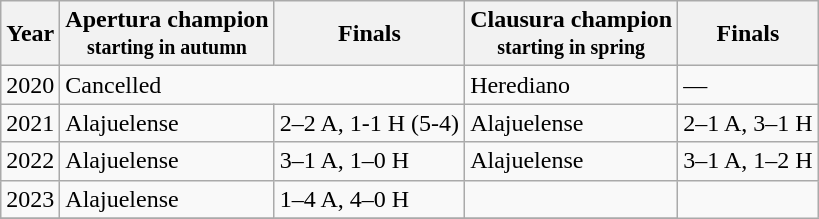<table class="wikitable">
<tr>
<th>Year</th>
<th>Apertura champion<br><small>starting in autumn</small></th>
<th>Finals</th>
<th>Clausura champion<br><small>starting in spring</small></th>
<th>Finals</th>
</tr>
<tr>
<td>2020</td>
<td colspan=2>Cancelled</td>
<td>Herediano</td>
<td>—</td>
</tr>
<tr>
<td>2021</td>
<td>Alajuelense</td>
<td>2–2 A, 1-1 H (5-4)</td>
<td>Alajuelense</td>
<td>2–1 A, 3–1 H</td>
</tr>
<tr>
<td>2022</td>
<td>Alajuelense</td>
<td>3–1 A, 1–0 H</td>
<td>Alajuelense</td>
<td>3–1 A, 1–2 H</td>
</tr>
<tr>
<td>2023</td>
<td>Alajuelense</td>
<td>1–4 A, 4–0 H</td>
<td></td>
</tr>
<tr>
</tr>
</table>
